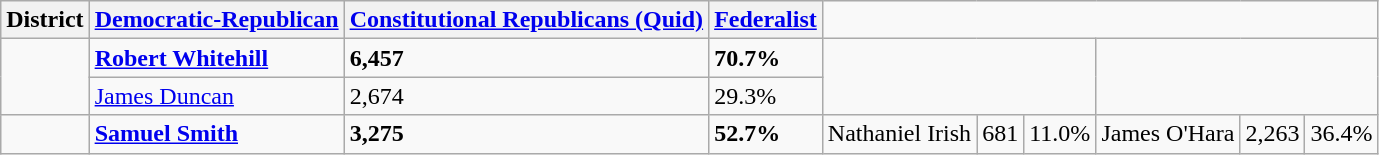<table class=wikitable>
<tr>
<th>District</th>
<th><a href='#'>Democratic-Republican</a></th>
<th><a href='#'>Constitutional Republicans (Quid)</a></th>
<th><a href='#'>Federalist</a></th>
</tr>
<tr>
<td rowspan=2></td>
<td><strong><a href='#'>Robert Whitehill</a></strong></td>
<td><strong>6,457</strong></td>
<td><strong>70.7%</strong></td>
<td colspan=3 rowspan=2></td>
<td colspan=3 rowspan=2></td>
</tr>
<tr>
<td><a href='#'>James Duncan</a></td>
<td>2,674</td>
<td>29.3%</td>
</tr>
<tr>
<td></td>
<td><strong><a href='#'>Samuel Smith</a></strong></td>
<td><strong>3,275</strong></td>
<td><strong>52.7%</strong></td>
<td>Nathaniel Irish</td>
<td>681</td>
<td>11.0%</td>
<td>James O'Hara</td>
<td>2,263</td>
<td>36.4%</td>
</tr>
</table>
